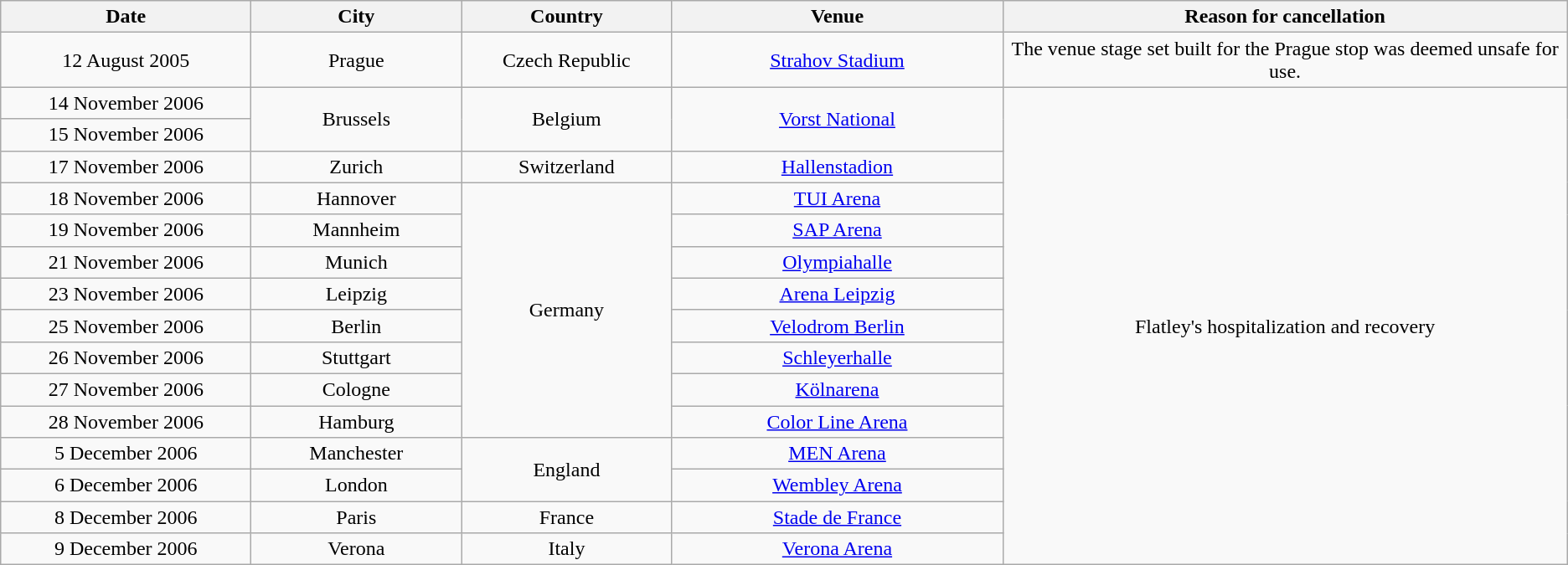<table class="wikitable" style="text-align:center;">
<tr>
<th scope="col" style="width:12em;">Date</th>
<th scope="col" style="width:10em;">City</th>
<th scope="col" style="width:10em;">Country</th>
<th scope="col" style="width:16em;">Venue</th>
<th>Reason for cancellation</th>
</tr>
<tr>
<td>12 August 2005</td>
<td>Prague</td>
<td>Czech Republic</td>
<td><a href='#'>Strahov Stadium</a></td>
<td>The venue stage set built for the Prague stop was deemed unsafe for use.</td>
</tr>
<tr>
<td>14 November 2006</td>
<td rowspan="2">Brussels</td>
<td rowspan="2">Belgium</td>
<td rowspan="2"><a href='#'>Vorst National</a></td>
<td rowspan="15">Flatley's hospitalization and recovery</td>
</tr>
<tr>
<td>15 November 2006</td>
</tr>
<tr>
<td>17 November 2006</td>
<td>Zurich</td>
<td>Switzerland</td>
<td><a href='#'>Hallenstadion</a></td>
</tr>
<tr>
<td>18 November 2006</td>
<td>Hannover</td>
<td rowspan="8">Germany</td>
<td><a href='#'>TUI Arena</a></td>
</tr>
<tr>
<td>19 November 2006</td>
<td>Mannheim</td>
<td><a href='#'>SAP Arena</a></td>
</tr>
<tr>
<td>21 November 2006</td>
<td>Munich</td>
<td><a href='#'>Olympiahalle</a></td>
</tr>
<tr>
<td>23 November 2006</td>
<td>Leipzig</td>
<td><a href='#'>Arena Leipzig</a></td>
</tr>
<tr>
<td>25 November 2006</td>
<td>Berlin</td>
<td><a href='#'>Velodrom Berlin</a></td>
</tr>
<tr>
<td>26 November 2006</td>
<td>Stuttgart</td>
<td><a href='#'>Schleyerhalle</a></td>
</tr>
<tr>
<td>27 November 2006</td>
<td>Cologne</td>
<td><a href='#'>Kölnarena</a></td>
</tr>
<tr>
<td>28 November 2006</td>
<td>Hamburg</td>
<td><a href='#'>Color Line Arena</a></td>
</tr>
<tr>
<td>5 December 2006</td>
<td>Manchester</td>
<td rowspan="2">England</td>
<td><a href='#'>MEN Arena</a></td>
</tr>
<tr>
<td>6 December 2006</td>
<td>London</td>
<td><a href='#'>Wembley Arena</a></td>
</tr>
<tr>
<td>8 December 2006</td>
<td>Paris</td>
<td>France</td>
<td><a href='#'>Stade de France</a></td>
</tr>
<tr>
<td>9 December 2006</td>
<td>Verona</td>
<td>Italy</td>
<td><a href='#'>Verona Arena</a></td>
</tr>
</table>
